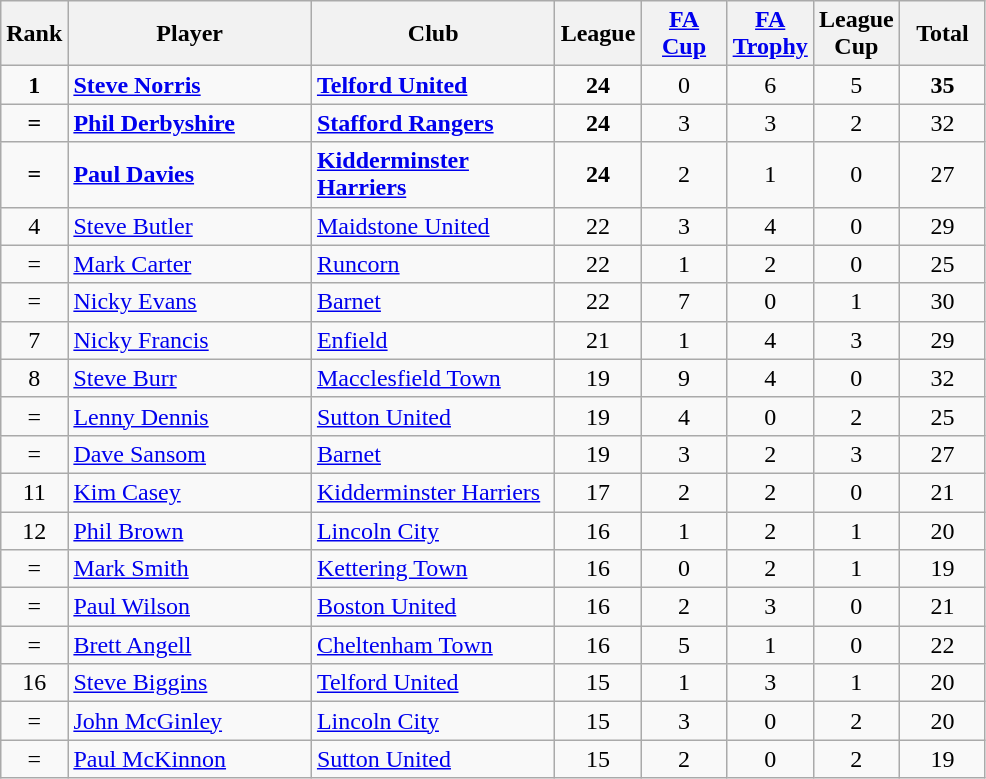<table class="wikitable" style="text-align: center;">
<tr>
<th width=20>Rank</th>
<th width=155>Player</th>
<th width=155>Club</th>
<th width=50>League</th>
<th width=50><a href='#'>FA Cup</a></th>
<th width=50><a href='#'>FA Trophy</a></th>
<th width=50>League Cup</th>
<th width=50>Total</th>
</tr>
<tr>
<td><strong>1</strong></td>
<td align=left><strong> <a href='#'>Steve Norris</a> </strong></td>
<td align=left><strong> <a href='#'>Telford United</a> </strong></td>
<td><strong>24</strong></td>
<td>0</td>
<td>6</td>
<td>5</td>
<td><strong>35</strong></td>
</tr>
<tr>
<td><strong>=</strong></td>
<td align=left><strong> <a href='#'>Phil Derbyshire</a> </strong></td>
<td align=left><strong> <a href='#'>Stafford Rangers</a> </strong></td>
<td><strong>24</strong></td>
<td>3</td>
<td>3</td>
<td>2</td>
<td>32</td>
</tr>
<tr>
<td><strong>=</strong></td>
<td align=left><strong> <a href='#'>Paul Davies</a> </strong></td>
<td align=left><strong> <a href='#'>Kidderminster Harriers</a> </strong></td>
<td><strong>24</strong></td>
<td>2</td>
<td>1</td>
<td>0</td>
<td>27</td>
</tr>
<tr>
<td>4</td>
<td align=left><a href='#'>Steve Butler</a></td>
<td align=left><a href='#'>Maidstone United</a></td>
<td>22</td>
<td>3</td>
<td>4</td>
<td>0</td>
<td>29</td>
</tr>
<tr>
<td>=</td>
<td align=left><a href='#'>Mark Carter</a></td>
<td align=left><a href='#'>Runcorn</a></td>
<td>22</td>
<td>1</td>
<td>2</td>
<td>0</td>
<td>25</td>
</tr>
<tr>
<td>=</td>
<td align=left><a href='#'>Nicky Evans</a></td>
<td align=left><a href='#'>Barnet</a></td>
<td>22</td>
<td>7</td>
<td>0</td>
<td>1</td>
<td>30</td>
</tr>
<tr>
<td>7</td>
<td align=left><a href='#'>Nicky Francis</a></td>
<td align=left><a href='#'>Enfield</a></td>
<td>21</td>
<td>1</td>
<td>4</td>
<td>3</td>
<td>29</td>
</tr>
<tr>
<td>8</td>
<td align=left><a href='#'>Steve Burr</a></td>
<td align=left><a href='#'>Macclesfield Town</a></td>
<td>19</td>
<td>9</td>
<td>4</td>
<td>0</td>
<td>32</td>
</tr>
<tr>
<td>=</td>
<td align=left><a href='#'>Lenny Dennis</a></td>
<td align=left><a href='#'>Sutton United</a></td>
<td>19</td>
<td>4</td>
<td>0</td>
<td>2</td>
<td>25</td>
</tr>
<tr>
<td>=</td>
<td align=left><a href='#'>Dave Sansom</a></td>
<td align=left><a href='#'>Barnet</a></td>
<td>19</td>
<td>3</td>
<td>2</td>
<td>3</td>
<td>27</td>
</tr>
<tr>
<td>11</td>
<td align=left><a href='#'>Kim Casey</a></td>
<td align=left><a href='#'>Kidderminster Harriers</a></td>
<td>17</td>
<td>2</td>
<td>2</td>
<td>0</td>
<td>21</td>
</tr>
<tr>
<td>12</td>
<td align=left><a href='#'>Phil Brown</a></td>
<td align=left><a href='#'>Lincoln City</a></td>
<td>16</td>
<td>1</td>
<td>2</td>
<td>1</td>
<td>20</td>
</tr>
<tr>
<td>=</td>
<td align=left><a href='#'>Mark Smith</a></td>
<td align=left><a href='#'>Kettering Town</a></td>
<td>16</td>
<td>0</td>
<td>2</td>
<td>1</td>
<td>19</td>
</tr>
<tr>
<td>=</td>
<td align=left><a href='#'>Paul Wilson</a></td>
<td align=left><a href='#'>Boston United</a></td>
<td>16</td>
<td>2</td>
<td>3</td>
<td>0</td>
<td>21</td>
</tr>
<tr>
<td>=</td>
<td align=left><a href='#'>Brett Angell</a></td>
<td align=left><a href='#'>Cheltenham Town</a></td>
<td>16</td>
<td>5</td>
<td>1</td>
<td>0</td>
<td>22</td>
</tr>
<tr>
<td>16</td>
<td align=left><a href='#'>Steve Biggins</a></td>
<td align=left><a href='#'>Telford United</a></td>
<td>15</td>
<td>1</td>
<td>3</td>
<td>1</td>
<td>20</td>
</tr>
<tr>
<td>=</td>
<td align=left><a href='#'>John McGinley</a></td>
<td align=left><a href='#'>Lincoln City</a></td>
<td>15</td>
<td>3</td>
<td>0</td>
<td>2</td>
<td>20</td>
</tr>
<tr>
<td>=</td>
<td align=left><a href='#'>Paul McKinnon</a></td>
<td align=left><a href='#'>Sutton United</a></td>
<td>15</td>
<td>2</td>
<td>0</td>
<td>2</td>
<td>19</td>
</tr>
</table>
